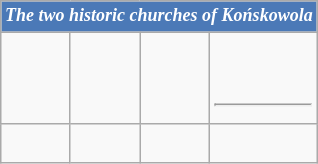<table class="wikitable" align="center">
<tr>
<td colspan = "4" style="text-align:center; font-size:12px; background-color:#4B79B7; color:white;"><strong><em>The two historic churches of Końskowola</em></strong></td>
</tr>
<tr>
<td><br></td>
<td><br></td>
<td><br></td>
<td><br> <hr></td>
</tr>
<tr>
<td><br></td>
<td><br></td>
<td><br></td>
<td><br></td>
</tr>
</table>
